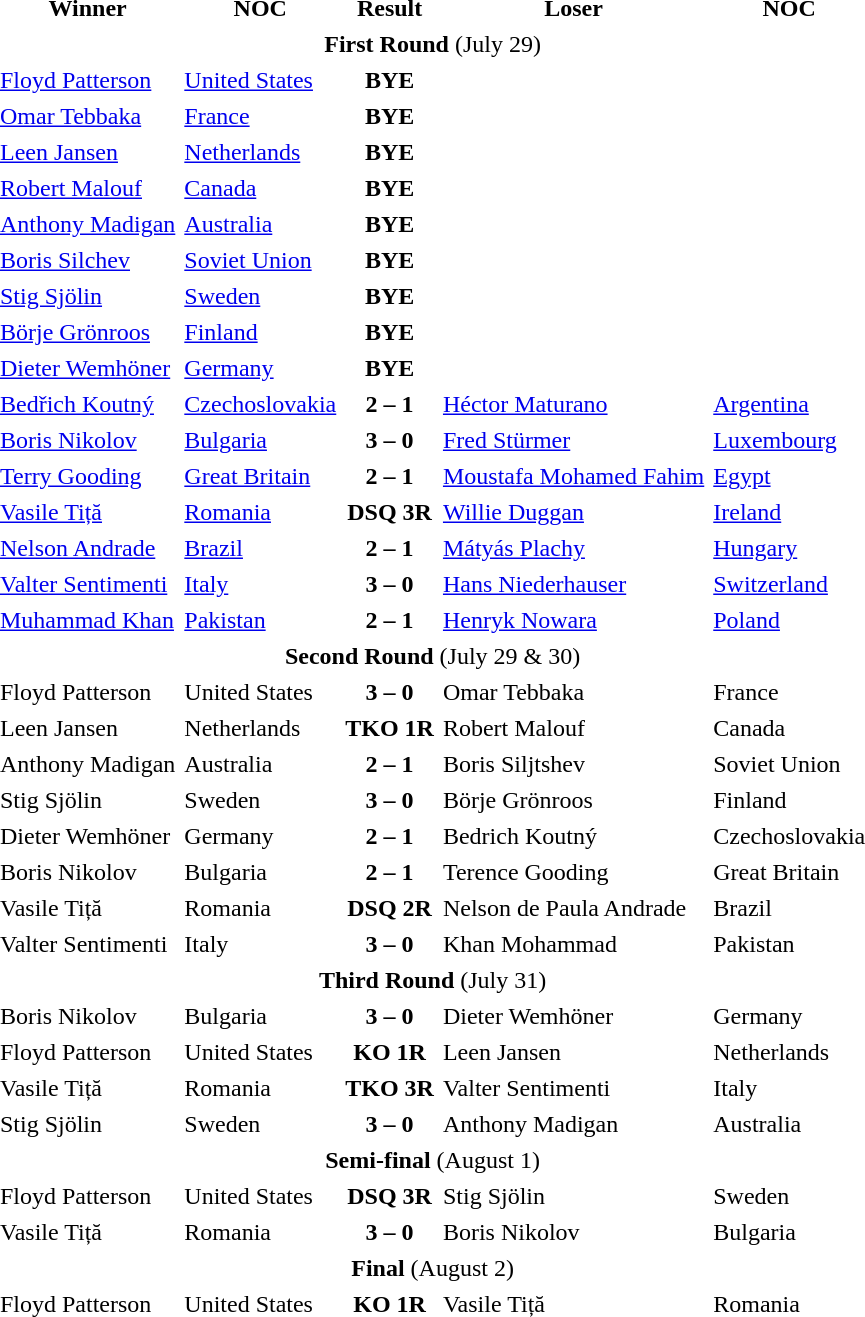<table border="0" Cellpadding="2">
<tr>
<th>Winner</th>
<th>NOC</th>
<th>Result</th>
<th>Loser</th>
<th>NOC</th>
</tr>
<tr>
<td align="center" colspan="5"><strong>First Round</strong> (July 29)</td>
</tr>
<tr>
<td><a href='#'>Floyd Patterson</a></td>
<td><a href='#'>United States</a></td>
<th>BYE</th>
</tr>
<tr>
<td><a href='#'>Omar Tebbaka</a></td>
<td><a href='#'>France</a></td>
<th>BYE</th>
</tr>
<tr>
<td><a href='#'>Leen Jansen</a></td>
<td><a href='#'>Netherlands</a></td>
<th>BYE</th>
</tr>
<tr>
<td><a href='#'>Robert Malouf</a></td>
<td><a href='#'>Canada</a></td>
<th>BYE</th>
</tr>
<tr>
<td><a href='#'>Anthony Madigan</a></td>
<td><a href='#'>Australia</a></td>
<th>BYE</th>
</tr>
<tr>
<td><a href='#'>Boris Silchev</a></td>
<td><a href='#'>Soviet Union</a></td>
<th>BYE</th>
</tr>
<tr>
<td><a href='#'>Stig Sjölin</a></td>
<td><a href='#'>Sweden</a></td>
<th>BYE</th>
</tr>
<tr>
<td><a href='#'>Börje Grönroos</a></td>
<td><a href='#'>Finland</a></td>
<th>BYE</th>
</tr>
<tr>
<td><a href='#'>Dieter Wemhöner</a></td>
<td><a href='#'>Germany</a></td>
<th>BYE</th>
</tr>
<tr>
<td><a href='#'>Bedřich Koutný</a></td>
<td><a href='#'>Czechoslovakia</a></td>
<th>2 – 1</th>
<td><a href='#'>Héctor Maturano</a></td>
<td><a href='#'>Argentina</a></td>
</tr>
<tr>
<td><a href='#'>Boris Nikolov</a></td>
<td><a href='#'>Bulgaria</a></td>
<th>3 – 0</th>
<td><a href='#'>Fred Stürmer</a></td>
<td><a href='#'>Luxembourg</a></td>
</tr>
<tr>
<td><a href='#'>Terry Gooding</a></td>
<td><a href='#'>Great Britain</a></td>
<th>2 – 1</th>
<td><a href='#'>Moustafa Mohamed Fahim</a></td>
<td><a href='#'>Egypt</a></td>
</tr>
<tr>
<td><a href='#'>Vasile Tiță</a></td>
<td><a href='#'>Romania</a></td>
<th>DSQ 3R</th>
<td><a href='#'>Willie Duggan</a></td>
<td><a href='#'>Ireland</a></td>
</tr>
<tr>
<td><a href='#'>Nelson Andrade</a></td>
<td><a href='#'>Brazil</a></td>
<th>2 – 1</th>
<td><a href='#'>Mátyás Plachy</a></td>
<td><a href='#'>Hungary</a></td>
</tr>
<tr>
<td><a href='#'>Valter Sentimenti</a></td>
<td><a href='#'>Italy</a></td>
<th>3 – 0</th>
<td><a href='#'>Hans Niederhauser</a></td>
<td><a href='#'>Switzerland</a></td>
</tr>
<tr>
<td><a href='#'>Muhammad Khan</a></td>
<td><a href='#'>Pakistan</a></td>
<th>2 – 1</th>
<td><a href='#'>Henryk Nowara</a></td>
<td><a href='#'>Poland</a></td>
</tr>
<tr>
<td align="center" colspan="5"><strong>Second Round</strong> (July 29 & 30)</td>
</tr>
<tr>
<td>Floyd Patterson</td>
<td>United States</td>
<th>3 – 0</th>
<td>Omar Tebbaka</td>
<td>France</td>
</tr>
<tr>
<td>Leen Jansen</td>
<td>Netherlands</td>
<th>TKO 1R</th>
<td>Robert Malouf</td>
<td>Canada</td>
</tr>
<tr>
<td>Anthony Madigan</td>
<td>Australia</td>
<th>2 – 1</th>
<td>Boris Siljtshev</td>
<td>Soviet Union</td>
</tr>
<tr>
<td>Stig Sjölin</td>
<td>Sweden</td>
<th>3 – 0</th>
<td>Börje Grönroos</td>
<td>Finland</td>
</tr>
<tr>
<td>Dieter Wemhöner</td>
<td>Germany</td>
<th>2 – 1</th>
<td>Bedrich Koutný</td>
<td>Czechoslovakia</td>
</tr>
<tr>
<td>Boris Nikolov</td>
<td>Bulgaria</td>
<th>2 – 1</th>
<td>Terence Gooding</td>
<td>Great Britain</td>
</tr>
<tr>
<td>Vasile Tiță</td>
<td>Romania</td>
<th>DSQ 2R</th>
<td>Nelson de Paula Andrade</td>
<td>Brazil</td>
</tr>
<tr>
<td>Valter Sentimenti</td>
<td>Italy</td>
<th>3 – 0</th>
<td>Khan Mohammad</td>
<td>Pakistan</td>
</tr>
<tr>
<td align="center" colspan="5"><strong>Third Round</strong> (July 31)</td>
</tr>
<tr>
<td>Boris Nikolov</td>
<td>Bulgaria</td>
<th>3 – 0</th>
<td>Dieter Wemhöner</td>
<td>Germany</td>
</tr>
<tr>
<td>Floyd Patterson</td>
<td>United States</td>
<th>KO 1R</th>
<td>Leen Jansen</td>
<td>Netherlands</td>
</tr>
<tr>
<td>Vasile Tiță</td>
<td>Romania</td>
<th>TKO 3R</th>
<td>Valter Sentimenti</td>
<td>Italy</td>
</tr>
<tr>
<td>Stig Sjölin</td>
<td>Sweden</td>
<th>3 – 0</th>
<td>Anthony Madigan</td>
<td>Australia</td>
</tr>
<tr>
<td align="center" colspan="5"><strong>Semi-final</strong> (August 1)</td>
</tr>
<tr>
<td>Floyd Patterson</td>
<td>United States</td>
<th>DSQ 3R</th>
<td>Stig Sjölin</td>
<td>Sweden</td>
</tr>
<tr>
<td>Vasile Tiță</td>
<td>Romania</td>
<th>3 – 0</th>
<td>Boris Nikolov</td>
<td>Bulgaria</td>
</tr>
<tr>
<td align="center" colspan="5"><strong>Final</strong> (August 2)</td>
</tr>
<tr>
<td>Floyd Patterson</td>
<td>United States</td>
<th>KO 1R</th>
<td>Vasile Tiță</td>
<td>Romania</td>
</tr>
</table>
